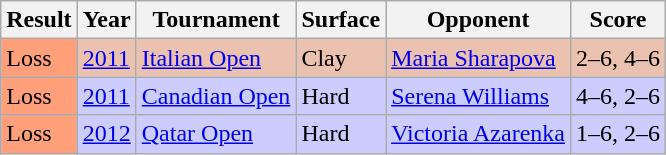<table class="sortable wikitable">
<tr>
<th>Result</th>
<th>Year</th>
<th>Tournament</th>
<th>Surface</th>
<th>Opponent</th>
<th>Score</th>
</tr>
<tr bgcolor=#EBC2AF>
<td bgcolor=FFA07A>Loss</td>
<td><a href='#'>2011</a></td>
<td><a href='#'>Italian Open</a></td>
<td>Clay</td>
<td> <a href='#'>Maria Sharapova</a></td>
<td>2–6, 4–6</td>
</tr>
<tr bgcolor=#CCCCFF>
<td bgcolor=FFA07A>Loss</td>
<td><a href='#'>2011</a></td>
<td><a href='#'>Canadian Open</a></td>
<td>Hard</td>
<td> <a href='#'>Serena Williams</a></td>
<td>4–6, 2–6</td>
</tr>
<tr bgcolor=#CCCCFF>
<td bgcolor=FFA07A>Loss</td>
<td><a href='#'>2012</a></td>
<td><a href='#'>Qatar Open</a></td>
<td>Hard</td>
<td> <a href='#'>Victoria Azarenka</a></td>
<td>1–6, 2–6</td>
</tr>
</table>
